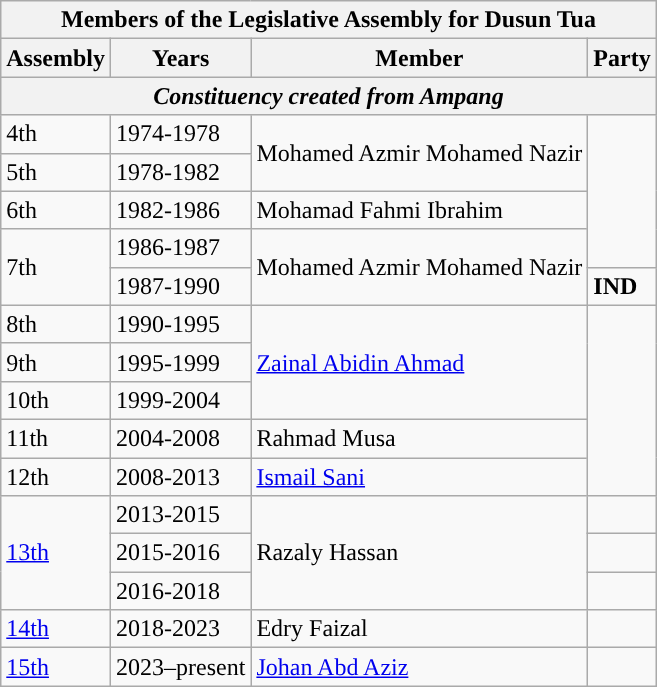<table class=wikitable>
<tr>
<th colspan=4>Members of the Legislative Assembly for Dusun Tua</th>
</tr>
<tr>
<th>Assembly</th>
<th>Years</th>
<th>Member</th>
<th>Party</th>
</tr>
<tr>
<th colspan=4 align=center><em>Constituency created from Ampang</em></th>
</tr>
<tr>
<td>4th</td>
<td>1974-1978</td>
<td rowspan=2>Mohamed Azmir Mohamed Nazir</td>
<td rowspan=4></td>
</tr>
<tr>
<td>5th</td>
<td>1978-1982</td>
</tr>
<tr>
<td>6th</td>
<td>1982-1986</td>
<td>Mohamad Fahmi Ibrahim</td>
</tr>
<tr>
<td rowspan="2">7th</td>
<td>1986-1987</td>
<td rowspan=2=>Mohamed Azmir Mohamed Nazir</td>
</tr>
<tr>
<td>1987-1990</td>
<td bgcolor=><strong>IND</strong></td>
</tr>
<tr>
<td>8th</td>
<td>1990-1995</td>
<td rowspan=3><a href='#'>Zainal Abidin Ahmad</a></td>
<td rowspan=5></td>
</tr>
<tr>
<td>9th</td>
<td>1995-1999</td>
</tr>
<tr>
<td>10th</td>
<td>1999-2004</td>
</tr>
<tr>
<td>11th</td>
<td>2004-2008</td>
<td>Rahmad Musa</td>
</tr>
<tr>
<td>12th</td>
<td>2008-2013</td>
<td><a href='#'>Ismail Sani</a></td>
</tr>
<tr>
<td rowspan=3><a href='#'>13th</a></td>
<td>2013-2015</td>
<td rowspan=3>Razaly Hassan</td>
<td></td>
</tr>
<tr>
<td>2015-2016</td>
<td bgcolor=></td>
</tr>
<tr>
<td>2016-2018</td>
<td bgcolor=></td>
</tr>
<tr>
<td><a href='#'>14th</a></td>
<td>2018-2023</td>
<td>Edry Faizal</td>
<td></td>
</tr>
<tr>
<td><a href='#'>15th</a></td>
<td>2023–present</td>
<td><a href='#'>Johan Abd Aziz</a></td>
<td></td>
</tr>
</table>
